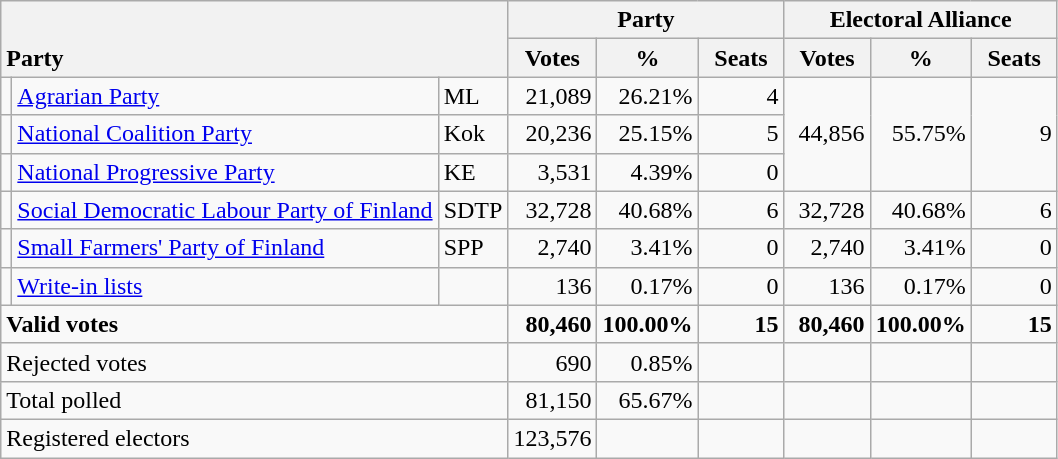<table class="wikitable" border="1" style="text-align:right;">
<tr>
<th style="text-align:left;" valign=bottom rowspan=2 colspan=3>Party</th>
<th colspan=3>Party</th>
<th colspan=3>Electoral Alliance</th>
</tr>
<tr>
<th align=center valign=bottom width="50">Votes</th>
<th align=center valign=bottom width="50">%</th>
<th align=center valign=bottom width="50">Seats</th>
<th align=center valign=bottom width="50">Votes</th>
<th align=center valign=bottom width="50">%</th>
<th align=center valign=bottom width="50">Seats</th>
</tr>
<tr>
<td></td>
<td align=left><a href='#'>Agrarian Party</a></td>
<td align=left>ML</td>
<td>21,089</td>
<td>26.21%</td>
<td>4</td>
<td rowspan=3>44,856</td>
<td rowspan=3>55.75%</td>
<td rowspan=3>9</td>
</tr>
<tr>
<td></td>
<td align=left><a href='#'>National Coalition Party</a></td>
<td align=left>Kok</td>
<td>20,236</td>
<td>25.15%</td>
<td>5</td>
</tr>
<tr>
<td></td>
<td align=left><a href='#'>National Progressive Party</a></td>
<td align=left>KE</td>
<td>3,531</td>
<td>4.39%</td>
<td>0</td>
</tr>
<tr>
<td></td>
<td align=left style="white-space: nowrap;"><a href='#'>Social Democratic Labour Party of Finland</a></td>
<td align=left>SDTP</td>
<td>32,728</td>
<td>40.68%</td>
<td>6</td>
<td>32,728</td>
<td>40.68%</td>
<td>6</td>
</tr>
<tr>
<td></td>
<td align=left><a href='#'>Small Farmers' Party of Finland</a></td>
<td align=left>SPP</td>
<td>2,740</td>
<td>3.41%</td>
<td>0</td>
<td>2,740</td>
<td>3.41%</td>
<td>0</td>
</tr>
<tr>
<td></td>
<td align=left><a href='#'>Write-in lists</a></td>
<td align=left></td>
<td>136</td>
<td>0.17%</td>
<td>0</td>
<td>136</td>
<td>0.17%</td>
<td>0</td>
</tr>
<tr style="font-weight:bold">
<td align=left colspan=3>Valid votes</td>
<td>80,460</td>
<td>100.00%</td>
<td>15</td>
<td>80,460</td>
<td>100.00%</td>
<td>15</td>
</tr>
<tr>
<td align=left colspan=3>Rejected votes</td>
<td>690</td>
<td>0.85%</td>
<td></td>
<td></td>
<td></td>
<td></td>
</tr>
<tr>
<td align=left colspan=3>Total polled</td>
<td>81,150</td>
<td>65.67%</td>
<td></td>
<td></td>
<td></td>
<td></td>
</tr>
<tr>
<td align=left colspan=3>Registered electors</td>
<td>123,576</td>
<td></td>
<td></td>
<td></td>
<td></td>
<td></td>
</tr>
</table>
